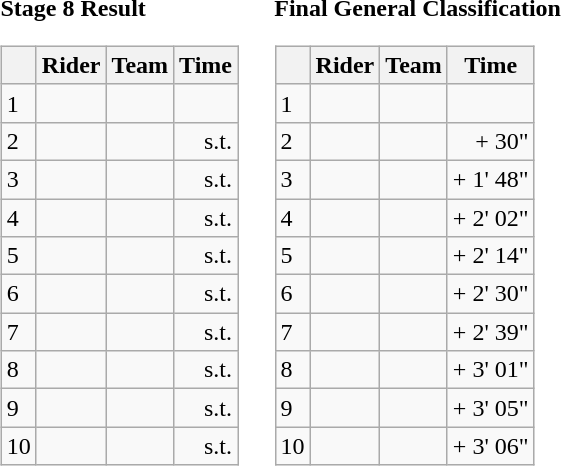<table>
<tr>
<td><strong>Stage 8 Result</strong><br><table class="wikitable">
<tr>
<th></th>
<th>Rider</th>
<th>Team</th>
<th>Time</th>
</tr>
<tr>
<td>1</td>
<td></td>
<td></td>
<td align="right"></td>
</tr>
<tr>
<td>2</td>
<td></td>
<td></td>
<td align="right">s.t.</td>
</tr>
<tr>
<td>3</td>
<td> </td>
<td></td>
<td align="right">s.t.</td>
</tr>
<tr>
<td>4</td>
<td></td>
<td></td>
<td align="right">s.t.</td>
</tr>
<tr>
<td>5</td>
<td></td>
<td></td>
<td align="right">s.t.</td>
</tr>
<tr>
<td>6</td>
<td></td>
<td></td>
<td align="right">s.t.</td>
</tr>
<tr>
<td>7</td>
<td></td>
<td></td>
<td align="right">s.t.</td>
</tr>
<tr>
<td>8</td>
<td></td>
<td></td>
<td align="right">s.t.</td>
</tr>
<tr>
<td>9</td>
<td></td>
<td></td>
<td align="right">s.t.</td>
</tr>
<tr>
<td>10</td>
<td></td>
<td></td>
<td align="right">s.t.</td>
</tr>
</table>
</td>
<td></td>
<td><strong>Final General Classification</strong><br><table class="wikitable">
<tr>
<th></th>
<th>Rider</th>
<th>Team</th>
<th>Time</th>
</tr>
<tr>
<td>1</td>
<td> </td>
<td></td>
<td align="right"></td>
</tr>
<tr>
<td>2</td>
<td></td>
<td></td>
<td align="right">+ 30"</td>
</tr>
<tr>
<td>3</td>
<td> </td>
<td></td>
<td align="right">+ 1' 48"</td>
</tr>
<tr>
<td>4</td>
<td></td>
<td></td>
<td align="right">+ 2' 02"</td>
</tr>
<tr>
<td>5</td>
<td></td>
<td></td>
<td align="right">+ 2' 14"</td>
</tr>
<tr>
<td>6</td>
<td></td>
<td></td>
<td align="right">+ 2' 30"</td>
</tr>
<tr>
<td>7</td>
<td></td>
<td></td>
<td align="right">+ 2' 39"</td>
</tr>
<tr>
<td>8</td>
<td></td>
<td></td>
<td align="right">+ 3' 01"</td>
</tr>
<tr>
<td>9</td>
<td></td>
<td></td>
<td align="right">+ 3' 05"</td>
</tr>
<tr>
<td>10</td>
<td></td>
<td></td>
<td align="right">+ 3' 06"</td>
</tr>
</table>
</td>
</tr>
</table>
